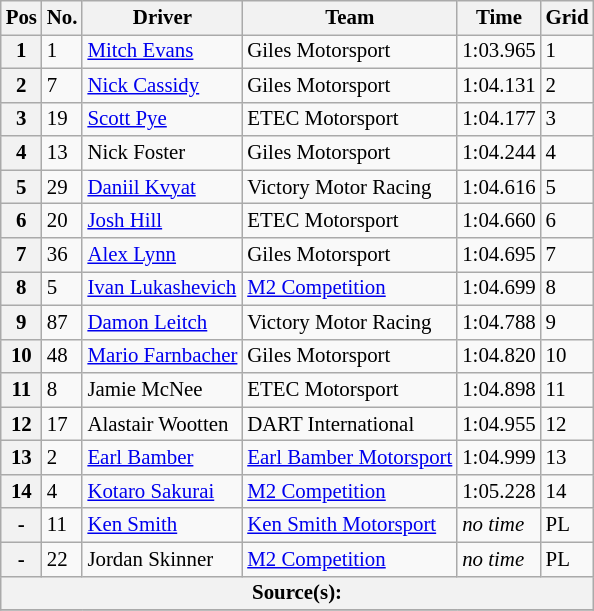<table class="wikitable" style="font-size: 87%;">
<tr>
<th>Pos</th>
<th>No.</th>
<th>Driver</th>
<th>Team</th>
<th>Time</th>
<th>Grid</th>
</tr>
<tr>
<th>1</th>
<td>1</td>
<td> <a href='#'>Mitch Evans</a></td>
<td>Giles Motorsport</td>
<td>1:03.965</td>
<td>1</td>
</tr>
<tr>
<th>2</th>
<td>7</td>
<td> <a href='#'>Nick Cassidy</a></td>
<td>Giles Motorsport</td>
<td>1:04.131</td>
<td>2</td>
</tr>
<tr>
<th>3</th>
<td>19</td>
<td> <a href='#'>Scott Pye</a></td>
<td>ETEC Motorsport</td>
<td>1:04.177</td>
<td>3</td>
</tr>
<tr>
<th>4</th>
<td>13</td>
<td> Nick Foster</td>
<td>Giles Motorsport</td>
<td>1:04.244</td>
<td>4</td>
</tr>
<tr>
<th>5</th>
<td>29</td>
<td> <a href='#'>Daniil Kvyat</a></td>
<td>Victory Motor Racing</td>
<td>1:04.616</td>
<td>5</td>
</tr>
<tr>
<th>6</th>
<td>20</td>
<td> <a href='#'>Josh Hill</a></td>
<td>ETEC Motorsport</td>
<td>1:04.660</td>
<td>6</td>
</tr>
<tr>
<th>7</th>
<td>36</td>
<td> <a href='#'>Alex Lynn</a></td>
<td>Giles Motorsport</td>
<td>1:04.695</td>
<td>7</td>
</tr>
<tr>
<th>8</th>
<td>5</td>
<td> <a href='#'>Ivan Lukashevich</a></td>
<td><a href='#'>M2 Competition</a></td>
<td>1:04.699</td>
<td>8</td>
</tr>
<tr>
<th>9</th>
<td>87</td>
<td> <a href='#'>Damon Leitch</a></td>
<td>Victory Motor Racing</td>
<td>1:04.788</td>
<td>9</td>
</tr>
<tr>
<th>10</th>
<td>48</td>
<td> <a href='#'>Mario Farnbacher</a></td>
<td>Giles Motorsport</td>
<td>1:04.820</td>
<td>10</td>
</tr>
<tr>
<th>11</th>
<td>8</td>
<td> Jamie McNee</td>
<td>ETEC Motorsport</td>
<td>1:04.898</td>
<td>11</td>
</tr>
<tr>
<th>12</th>
<td>17</td>
<td> Alastair Wootten</td>
<td>DART International</td>
<td>1:04.955</td>
<td>12</td>
</tr>
<tr>
<th>13</th>
<td>2</td>
<td> <a href='#'>Earl Bamber</a></td>
<td><a href='#'>Earl Bamber Motorsport</a></td>
<td>1:04.999</td>
<td>13</td>
</tr>
<tr>
<th>14</th>
<td>4</td>
<td> <a href='#'>Kotaro Sakurai</a></td>
<td><a href='#'>M2 Competition</a></td>
<td>1:05.228</td>
<td>14</td>
</tr>
<tr>
<th>-</th>
<td>11</td>
<td> <a href='#'>Ken Smith</a></td>
<td><a href='#'>Ken Smith Motorsport</a></td>
<td><em>no time</em></td>
<td>PL</td>
</tr>
<tr>
<th>-</th>
<td>22</td>
<td> Jordan Skinner</td>
<td><a href='#'>M2 Competition</a></td>
<td><em>no time</em></td>
<td>PL</td>
</tr>
<tr>
<th colspan=6>Source(s):</th>
</tr>
<tr>
</tr>
</table>
